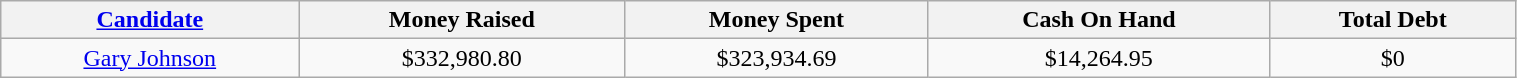<table class="sortable wikitable" style="text-align:center" width=80%>
<tr>
<th><a href='#'>Candidate</a></th>
<th>Money Raised</th>
<th>Money Spent</th>
<th>Cash On Hand</th>
<th>Total Debt</th>
</tr>
<tr>
<td><a href='#'>Gary Johnson</a></td>
<td>$332,980.80</td>
<td>$323,934.69</td>
<td>$14,264.95</td>
<td>$0</td>
</tr>
</table>
